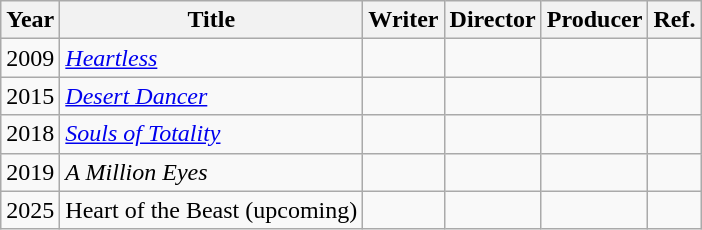<table class="wikitable">
<tr>
<th>Year</th>
<th>Title</th>
<th><strong>Writer</strong></th>
<th><strong>Director</strong></th>
<th><strong>Producer</strong></th>
<th>Ref.</th>
</tr>
<tr>
<td>2009</td>
<td><em><a href='#'>Heartless</a></em></td>
<td></td>
<td></td>
<td></td>
<td></td>
</tr>
<tr>
<td>2015</td>
<td><em><a href='#'>Desert Dancer</a></em></td>
<td></td>
<td></td>
<td></td>
<td></td>
</tr>
<tr>
<td>2018</td>
<td><em><a href='#'>Souls of Totality</a></em></td>
<td></td>
<td></td>
<td></td>
<td></td>
</tr>
<tr>
<td>2019</td>
<td><em>A Million Eyes</em></td>
<td></td>
<td></td>
<td></td>
<td></td>
</tr>
<tr>
<td>2025</td>
<td>Heart of the Beast (upcoming)</td>
<td></td>
<td></td>
<td></td>
<td></td>
</tr>
</table>
